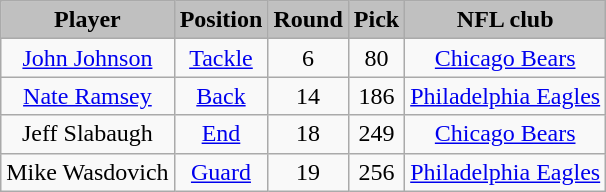<table class="wikitable" style="text-align:center;">
<tr style="background:#C0C0C0;">
<td><strong>Player</strong></td>
<td><strong>Position</strong></td>
<td><strong>Round</strong></td>
<td><strong>Pick</strong></td>
<td><strong>NFL club</strong></td>
</tr>
<tr align="center" bgcolor="">
<td><a href='#'>John Johnson</a></td>
<td><a href='#'>Tackle</a></td>
<td>6</td>
<td>80</td>
<td><a href='#'>Chicago Bears</a></td>
</tr>
<tr align="center" bgcolor="">
<td><a href='#'>Nate Ramsey</a></td>
<td><a href='#'>Back</a></td>
<td>14</td>
<td>186</td>
<td><a href='#'>Philadelphia Eagles</a></td>
</tr>
<tr align="center" bgcolor="">
<td>Jeff Slabaugh</td>
<td><a href='#'>End</a></td>
<td>18</td>
<td>249</td>
<td><a href='#'>Chicago Bears</a></td>
</tr>
<tr align="center" bgcolor="">
<td>Mike Wasdovich</td>
<td><a href='#'>Guard</a></td>
<td>19</td>
<td>256</td>
<td><a href='#'>Philadelphia Eagles</a></td>
</tr>
</table>
